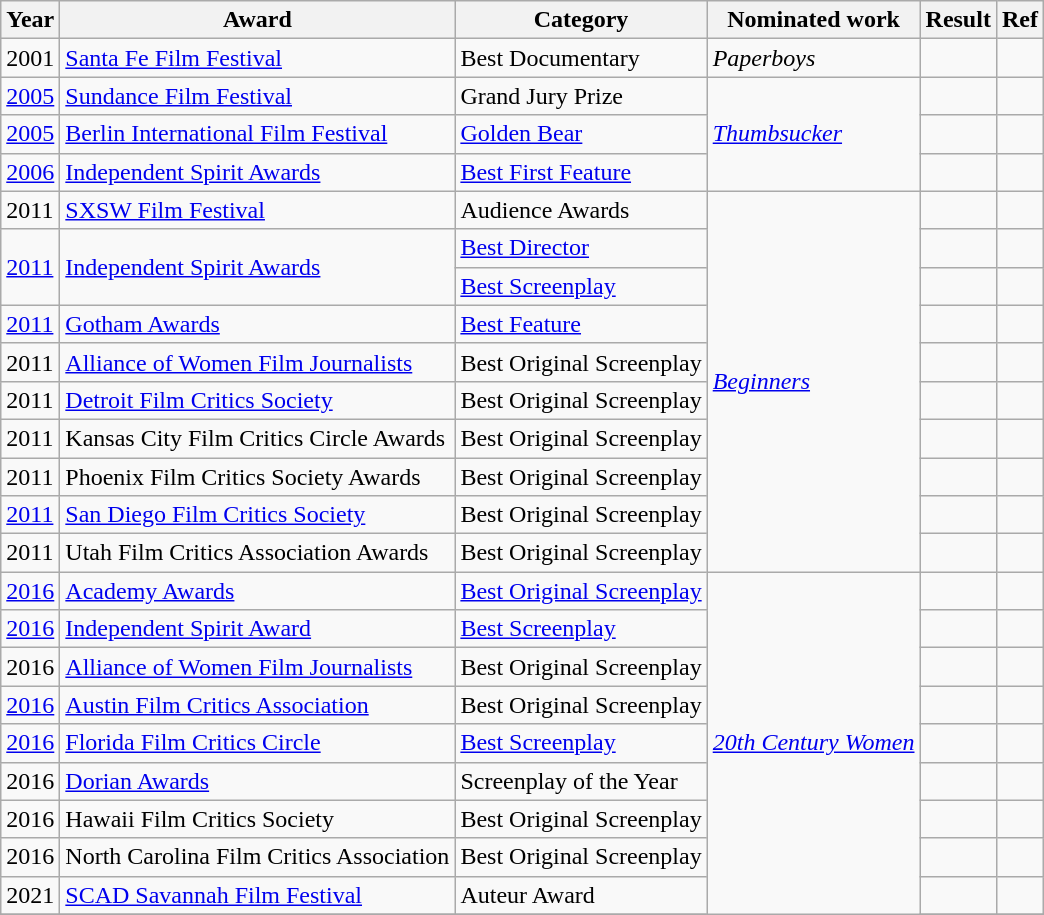<table class="wikitable sortable">
<tr>
<th>Year</th>
<th>Award</th>
<th>Category</th>
<th>Nominated work</th>
<th>Result</th>
<th class=unsortable>Ref</th>
</tr>
<tr>
<td>2001</td>
<td><a href='#'>Santa Fe Film Festival</a></td>
<td>Best Documentary</td>
<td><em>Paperboys</em></td>
<td></td>
<td></td>
</tr>
<tr>
<td><a href='#'>2005</a></td>
<td><a href='#'>Sundance Film Festival</a></td>
<td>Grand Jury Prize</td>
<td rowspan="3"><em><a href='#'>Thumbsucker</a></em></td>
<td></td>
<td></td>
</tr>
<tr>
<td><a href='#'>2005</a></td>
<td><a href='#'>Berlin International Film Festival</a></td>
<td><a href='#'>Golden Bear</a></td>
<td></td>
<td></td>
</tr>
<tr>
<td><a href='#'>2006</a></td>
<td><a href='#'>Independent Spirit Awards</a></td>
<td><a href='#'>Best First Feature</a></td>
<td></td>
<td></td>
</tr>
<tr>
<td>2011</td>
<td><a href='#'>SXSW Film Festival</a></td>
<td>Audience Awards</td>
<td rowspan="10"><em><a href='#'>Beginners</a></em></td>
<td></td>
<td></td>
</tr>
<tr>
<td rowspan="2"><a href='#'>2011</a></td>
<td rowspan="2"><a href='#'>Independent Spirit Awards</a></td>
<td><a href='#'>Best Director</a></td>
<td></td>
<td></td>
</tr>
<tr>
<td><a href='#'>Best Screenplay</a></td>
<td></td>
<td></td>
</tr>
<tr>
<td><a href='#'>2011</a></td>
<td><a href='#'>Gotham Awards</a></td>
<td><a href='#'>Best Feature</a></td>
<td></td>
<td></td>
</tr>
<tr>
<td>2011</td>
<td><a href='#'>Alliance of Women Film Journalists</a></td>
<td>Best Original Screenplay</td>
<td></td>
<td></td>
</tr>
<tr>
<td>2011</td>
<td><a href='#'>Detroit Film Critics Society</a></td>
<td>Best Original Screenplay</td>
<td></td>
<td></td>
</tr>
<tr>
<td>2011</td>
<td>Kansas City Film Critics Circle Awards</td>
<td>Best Original Screenplay</td>
<td></td>
<td></td>
</tr>
<tr>
<td>2011</td>
<td>Phoenix Film Critics Society Awards</td>
<td>Best Original Screenplay</td>
<td></td>
<td></td>
</tr>
<tr>
<td><a href='#'>2011</a></td>
<td><a href='#'>San Diego Film Critics Society</a></td>
<td>Best Original Screenplay</td>
<td></td>
<td></td>
</tr>
<tr>
<td>2011</td>
<td>Utah Film Critics Association Awards</td>
<td>Best Original Screenplay</td>
<td></td>
<td></td>
</tr>
<tr>
<td><a href='#'>2016</a></td>
<td><a href='#'>Academy Awards</a></td>
<td><a href='#'>Best Original Screenplay</a></td>
<td rowspan="11"><em><a href='#'>20th Century Women</a></em></td>
<td></td>
<td></td>
</tr>
<tr>
<td><a href='#'>2016</a></td>
<td><a href='#'>Independent Spirit Award</a></td>
<td><a href='#'>Best Screenplay</a></td>
<td></td>
<td></td>
</tr>
<tr>
<td>2016</td>
<td><a href='#'>Alliance of Women Film Journalists</a></td>
<td>Best Original Screenplay</td>
<td></td>
<td></td>
</tr>
<tr>
<td><a href='#'>2016</a></td>
<td><a href='#'>Austin Film Critics Association</a></td>
<td>Best Original Screenplay</td>
<td></td>
<td></td>
</tr>
<tr>
<td><a href='#'>2016</a></td>
<td><a href='#'>Florida Film Critics Circle</a></td>
<td><a href='#'>Best Screenplay</a></td>
<td></td>
<td></td>
</tr>
<tr>
<td>2016</td>
<td><a href='#'>Dorian Awards</a></td>
<td>Screenplay of the Year</td>
<td></td>
<td></td>
</tr>
<tr>
<td>2016</td>
<td>Hawaii Film Critics Society</td>
<td>Best Original Screenplay</td>
<td></td>
<td></td>
</tr>
<tr>
<td>2016</td>
<td>North Carolina Film Critics Association</td>
<td>Best Original Screenplay</td>
<td></td>
<td></td>
</tr>
<tr>
<td>2021</td>
<td><a href='#'>SCAD Savannah Film Festival</a></td>
<td>Auteur Award</td>
<td></td>
<td></td>
</tr>
<tr>
</tr>
</table>
